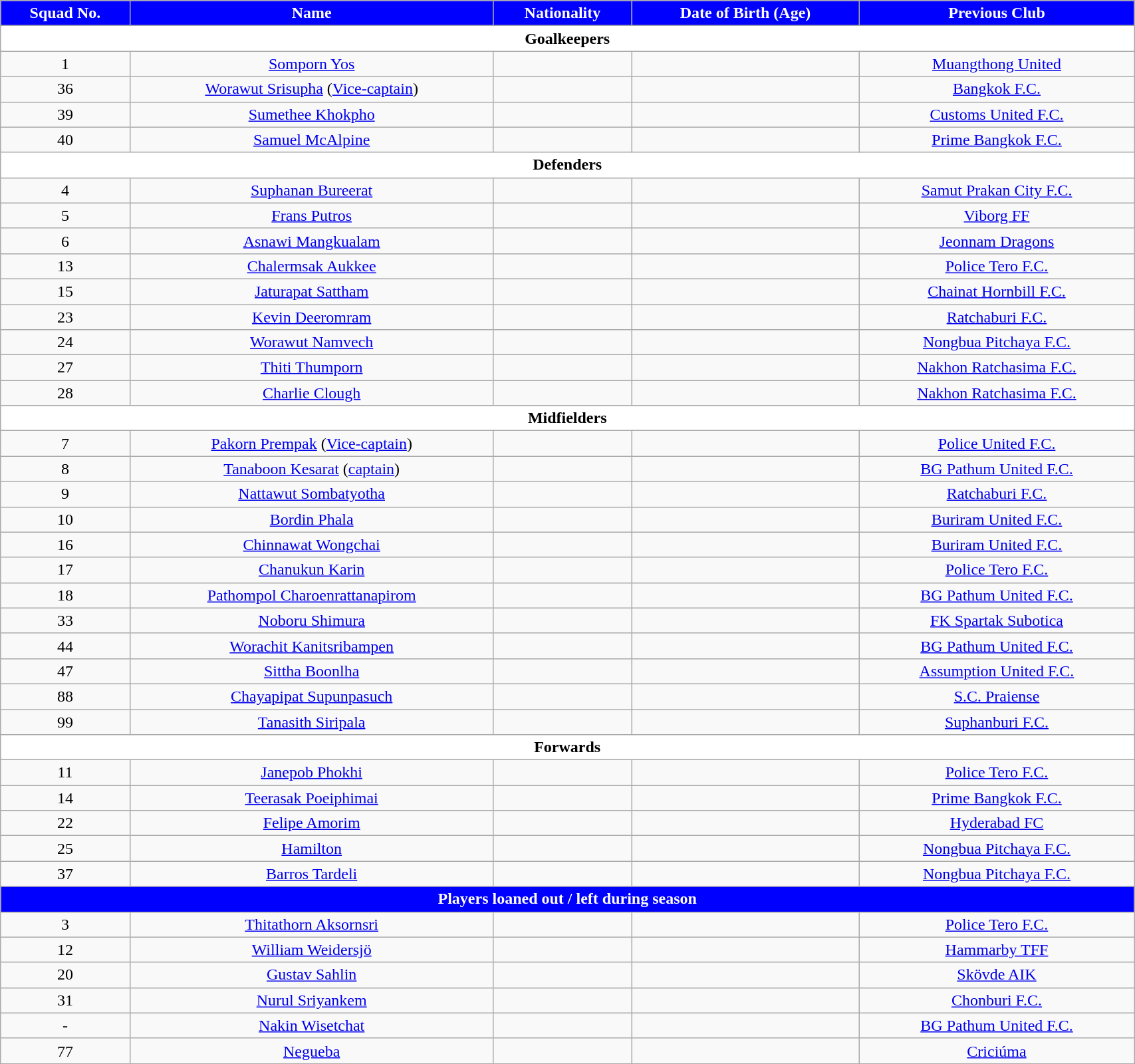<table class="wikitable" style="text-align:center; font-size:100%; width:90%;">
<tr>
<th style="background:blue; color:white; text-align:center;">Squad No.</th>
<th style="background:blue; color:white; text-align:center;">Name</th>
<th style="background:blue; color:white; text-align:center;">Nationality</th>
<th style="background:blue; color:white; text-align:center;">Date of Birth (Age)</th>
<th style="background:blue; color:white; text-align:center;">Previous Club</th>
</tr>
<tr>
<th colspan="8" style="background:white; color:black; text-align:center">Goalkeepers</th>
</tr>
<tr>
<td>1</td>
<td><a href='#'>Somporn Yos</a></td>
<td></td>
<td></td>
<td> <a href='#'>Muangthong United</a></td>
</tr>
<tr>
<td>36</td>
<td><a href='#'>Worawut Srisupha</a> (<a href='#'>Vice-captain</a>)</td>
<td></td>
<td></td>
<td> <a href='#'>Bangkok F.C.</a></td>
</tr>
<tr>
<td>39</td>
<td><a href='#'>Sumethee Khokpho</a></td>
<td></td>
<td></td>
<td> <a href='#'>Customs United F.C.</a></td>
</tr>
<tr>
<td>40</td>
<td><a href='#'>Samuel McAlpine</a></td>
<td></td>
<td></td>
<td> <a href='#'>Prime Bangkok F.C.</a></td>
</tr>
<tr>
<th colspan="8" style="background:white; color:black; text-align:center">Defenders</th>
</tr>
<tr>
<td>4</td>
<td><a href='#'>Suphanan Bureerat</a></td>
<td></td>
<td></td>
<td> <a href='#'>Samut Prakan City F.C.</a></td>
</tr>
<tr>
<td>5</td>
<td><a href='#'>Frans Putros</a></td>
<td></td>
<td></td>
<td> <a href='#'>Viborg FF</a></td>
</tr>
<tr>
<td>6</td>
<td><a href='#'>Asnawi Mangkualam</a></td>
<td></td>
<td></td>
<td> <a href='#'>Jeonnam Dragons</a></td>
</tr>
<tr>
<td>13</td>
<td><a href='#'>Chalermsak Aukkee</a></td>
<td></td>
<td></td>
<td> <a href='#'>Police Tero F.C.</a></td>
</tr>
<tr>
<td>15</td>
<td><a href='#'>Jaturapat Sattham</a></td>
<td></td>
<td></td>
<td> <a href='#'>Chainat Hornbill F.C.</a></td>
</tr>
<tr>
<td>23</td>
<td><a href='#'>Kevin Deeromram</a></td>
<td></td>
<td></td>
<td> <a href='#'>Ratchaburi F.C.</a></td>
</tr>
<tr>
<td>24</td>
<td><a href='#'>Worawut Namvech</a></td>
<td></td>
<td></td>
<td> <a href='#'>Nongbua Pitchaya F.C.</a></td>
</tr>
<tr>
<td>27</td>
<td><a href='#'>Thiti Thumporn</a></td>
<td></td>
<td></td>
<td> <a href='#'>Nakhon Ratchasima F.C.</a></td>
</tr>
<tr>
<td>28</td>
<td><a href='#'>Charlie Clough</a></td>
<td></td>
<td></td>
<td> <a href='#'>Nakhon Ratchasima F.C.</a></td>
</tr>
<tr>
<th colspan="8" style="background:white; color:black; text-align:center">Midfielders</th>
</tr>
<tr>
<td>7</td>
<td><a href='#'>Pakorn Prempak</a> (<a href='#'>Vice-captain</a>)</td>
<td></td>
<td></td>
<td> <a href='#'>Police United F.C.</a></td>
</tr>
<tr>
<td>8</td>
<td><a href='#'>Tanaboon Kesarat</a> (<a href='#'>captain</a>)</td>
<td></td>
<td></td>
<td> <a href='#'>BG Pathum United F.C.</a></td>
</tr>
<tr>
<td>9</td>
<td><a href='#'>Nattawut Sombatyotha</a></td>
<td></td>
<td></td>
<td> <a href='#'>Ratchaburi F.C.</a></td>
</tr>
<tr>
<td>10</td>
<td><a href='#'>Bordin Phala</a></td>
<td></td>
<td></td>
<td> <a href='#'>Buriram United F.C.</a></td>
</tr>
<tr>
<td>16</td>
<td><a href='#'>Chinnawat Wongchai</a></td>
<td></td>
<td></td>
<td> <a href='#'>Buriram United F.C.</a></td>
</tr>
<tr>
<td>17</td>
<td><a href='#'>Chanukun Karin</a></td>
<td></td>
<td></td>
<td> <a href='#'>Police Tero F.C.</a></td>
</tr>
<tr>
<td>18</td>
<td><a href='#'>Pathompol Charoenrattanapirom</a></td>
<td></td>
<td></td>
<td> <a href='#'>BG Pathum United F.C.</a></td>
</tr>
<tr>
<td>33</td>
<td><a href='#'>Noboru Shimura</a></td>
<td></td>
<td></td>
<td> <a href='#'>FK Spartak Subotica</a></td>
</tr>
<tr>
<td>44</td>
<td><a href='#'>Worachit Kanitsribampen</a></td>
<td></td>
<td></td>
<td> <a href='#'>BG Pathum United F.C.</a></td>
</tr>
<tr>
<td>47</td>
<td><a href='#'>Sittha Boonlha</a></td>
<td></td>
<td></td>
<td> <a href='#'>Assumption United F.C.</a></td>
</tr>
<tr>
<td>88</td>
<td><a href='#'>Chayapipat Supunpasuch</a></td>
<td></td>
<td></td>
<td> <a href='#'>S.C. Praiense</a></td>
</tr>
<tr>
<td>99</td>
<td><a href='#'>Tanasith Siripala</a></td>
<td></td>
<td></td>
<td> <a href='#'>Suphanburi F.C.</a></td>
</tr>
<tr>
<th colspan="8" style="background:white; color:black; text-align:center">Forwards</th>
</tr>
<tr>
<td>11</td>
<td><a href='#'>Janepob Phokhi</a></td>
<td></td>
<td></td>
<td> <a href='#'>Police Tero F.C.</a></td>
</tr>
<tr>
<td>14</td>
<td><a href='#'>Teerasak Poeiphimai</a></td>
<td></td>
<td></td>
<td> <a href='#'>Prime Bangkok F.C.</a></td>
</tr>
<tr>
<td>22</td>
<td><a href='#'>Felipe Amorim</a></td>
<td></td>
<td></td>
<td> <a href='#'>Hyderabad FC</a></td>
</tr>
<tr>
<td>25</td>
<td><a href='#'>Hamilton</a></td>
<td></td>
<td></td>
<td> <a href='#'>Nongbua Pitchaya F.C.</a></td>
</tr>
<tr>
<td>37</td>
<td><a href='#'>Barros Tardeli</a></td>
<td></td>
<td></td>
<td> <a href='#'>Nongbua Pitchaya F.C.</a></td>
</tr>
<tr>
<th colspan="8" style="background:blue; color:white; text-align:center">Players loaned out / left during season</th>
</tr>
<tr>
<td>3</td>
<td><a href='#'>Thitathorn Aksornsri</a></td>
<td></td>
<td></td>
<td> <a href='#'>Police Tero F.C.</a></td>
</tr>
<tr>
<td>12</td>
<td><a href='#'>William Weidersjö</a></td>
<td></td>
<td></td>
<td> <a href='#'>Hammarby TFF</a></td>
</tr>
<tr>
<td>20</td>
<td><a href='#'>Gustav Sahlin</a></td>
<td></td>
<td></td>
<td> <a href='#'>Skövde AIK</a></td>
</tr>
<tr>
<td>31</td>
<td><a href='#'>Nurul Sriyankem</a></td>
<td></td>
<td></td>
<td> <a href='#'>Chonburi F.C.</a></td>
</tr>
<tr>
<td>-</td>
<td><a href='#'>Nakin Wisetchat</a></td>
<td></td>
<td></td>
<td> <a href='#'>BG Pathum United F.C.</a></td>
</tr>
<tr>
<td>77</td>
<td><a href='#'>Negueba</a></td>
<td></td>
<td></td>
<td> <a href='#'>Criciúma</a></td>
</tr>
</table>
